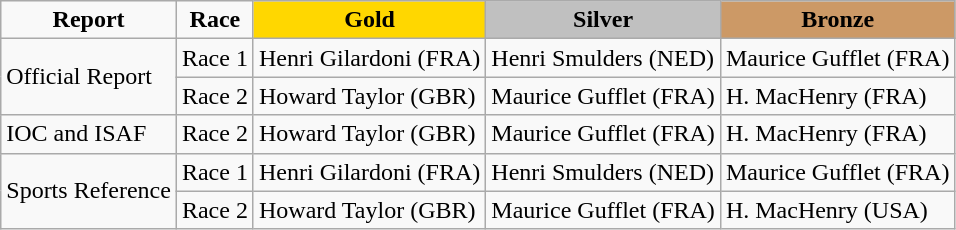<table class="wikitable">
<tr>
<td align="center"><strong>Report</strong></td>
<td align="center"><strong>Race</strong></td>
<td align="center" bgcolor=Gold><strong>Gold</strong></td>
<td align="center" bgcolor=Silver><strong>Silver</strong></td>
<td align="center" bgcolor=#cc9966><strong>Bronze</strong></td>
</tr>
<tr>
<td rowspan="2">Official Report</td>
<td>Race 1</td>
<td>Henri Gilardoni (FRA)</td>
<td>Henri Smulders (NED)</td>
<td>Maurice Gufflet (FRA)</td>
</tr>
<tr>
<td>Race 2</td>
<td>Howard Taylor (GBR)</td>
<td>Maurice Gufflet (FRA)</td>
<td>H. MacHenry (FRA)</td>
</tr>
<tr>
<td>IOC and ISAF</td>
<td>Race 2</td>
<td>Howard Taylor (GBR)</td>
<td>Maurice Gufflet (FRA)</td>
<td>H. MacHenry (FRA)</td>
</tr>
<tr>
<td rowspan="2">Sports Reference</td>
<td>Race 1</td>
<td>Henri Gilardoni (FRA)</td>
<td>Henri Smulders (NED)</td>
<td>Maurice Gufflet (FRA)</td>
</tr>
<tr>
<td>Race 2</td>
<td>Howard Taylor (GBR)</td>
<td>Maurice Gufflet (FRA)</td>
<td>H. MacHenry (USA)</td>
</tr>
</table>
